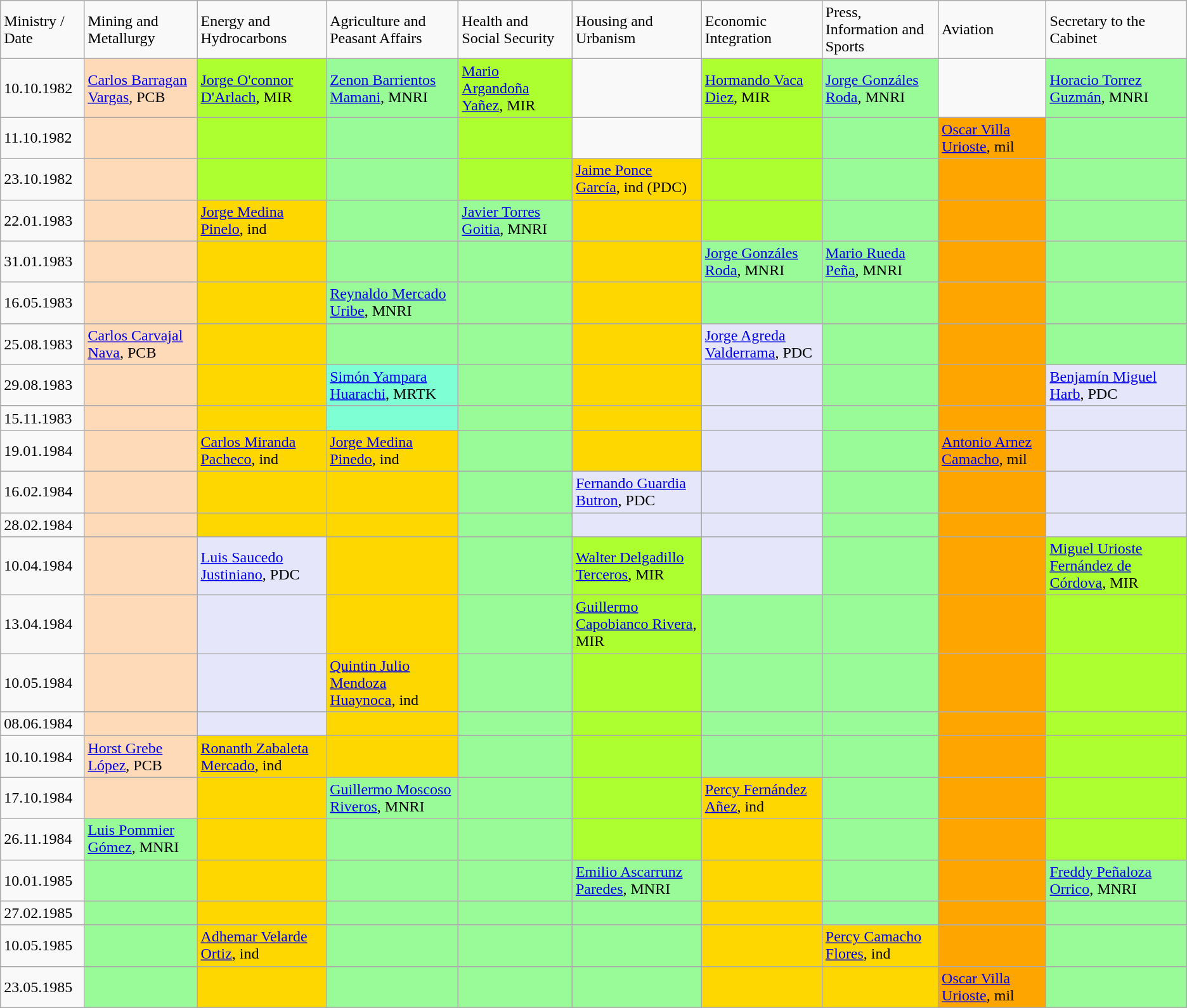<table class="wikitable">
<tr>
<td>Ministry / Date</td>
<td>Mining and Metallurgy</td>
<td>Energy and Hydrocarbons</td>
<td>Agriculture and Peasant Affairs</td>
<td>Health and Social Security</td>
<td>Housing and Urbanism</td>
<td>Economic Integration</td>
<td>Press, Information and Sports</td>
<td>Aviation</td>
<td>Secretary to the Cabinet</td>
</tr>
<tr>
<td>10.10.1982</td>
<td style="background-color: #FFDAB9;"><a href='#'>Carlos Barragan Vargas</a>, PCB</td>
<td style="background-color: #ADFF2F;"><a href='#'>Jorge O'connor D'Arlach</a>, MIR</td>
<td style="background-color: #98FB98;"><a href='#'>Zenon Barrientos Mamani</a>, MNRI</td>
<td style="background-color: #ADFF2F;"><a href='#'>Mario Argandoña Yañez</a>, MIR</td>
<td></td>
<td style="background-color: #ADFF2F;"><a href='#'>Hormando Vaca Diez</a>, MIR</td>
<td style="background-color: #98FB98;"><a href='#'>Jorge Gonzáles Roda</a>, MNRI</td>
<td></td>
<td style="background-color: #98FB98;"><a href='#'>Horacio Torrez Guzmán</a>, MNRI</td>
</tr>
<tr>
<td>11.10.1982</td>
<td style="background-color: #FFDAB9;"></td>
<td style="background-color: #ADFF2F;"></td>
<td style="background-color: #98FB98;"></td>
<td style="background-color: #ADFF2F;"></td>
<td></td>
<td style="background-color: #ADFF2F;"></td>
<td style="background-color: #98FB98;"></td>
<td style="background-color: #FFA500;"><a href='#'>Oscar Villa Urioste</a>, mil</td>
<td style="background-color: #98FB98;"></td>
</tr>
<tr>
<td>23.10.1982</td>
<td style="background-color: #FFDAB9;"></td>
<td style="background-color: #ADFF2F;"></td>
<td style="background-color: #98FB98;"></td>
<td style="background-color: #ADFF2F;"></td>
<td style="background-color: #FFD700;"><a href='#'>Jaime Ponce García</a>, ind (PDC)</td>
<td style="background-color: #ADFF2F;"></td>
<td style="background-color: #98FB98;"></td>
<td style="background-color: #FFA500;"></td>
<td style="background-color: #98FB98;"></td>
</tr>
<tr>
<td>22.01.1983</td>
<td style="background-color: #FFDAB9;"></td>
<td style="background-color: #FFD700;"><a href='#'>Jorge Medina Pinelo</a>, ind</td>
<td style="background-color: #98FB98;"></td>
<td style="background-color: #98FB98;"><a href='#'>Javier Torres Goitia</a>, MNRI</td>
<td style="background-color: #FFD700;"></td>
<td style="background-color: #ADFF2F;"></td>
<td style="background-color: #98FB98;"></td>
<td style="background-color: #FFA500;"></td>
<td style="background-color: #98FB98;"></td>
</tr>
<tr>
<td>31.01.1983</td>
<td style="background-color: #FFDAB9;"></td>
<td style="background-color: #FFD700;"></td>
<td style="background-color: #98FB98;"></td>
<td style="background-color: #98FB98;"></td>
<td style="background-color: #FFD700;"></td>
<td style="background-color: #98FB98;"><a href='#'>Jorge Gonzáles Roda</a>, MNRI</td>
<td style="background-color: #98FB98;"><a href='#'>Mario Rueda Peña</a>, MNRI</td>
<td style="background-color: #FFA500;"></td>
<td style="background-color: #98FB98;"></td>
</tr>
<tr>
<td>16.05.1983</td>
<td style="background-color: #FFDAB9;"></td>
<td style="background-color: #FFD700;"></td>
<td style="background-color: #98FB98;"><a href='#'>Reynaldo Mercado Uribe</a>, MNRI</td>
<td style="background-color: #98FB98;"></td>
<td style="background-color: #FFD700;"></td>
<td style="background-color: #98FB98;"></td>
<td style="background-color: #98FB98;"></td>
<td style="background-color: #FFA500;"></td>
<td style="background-color: #98FB98;"></td>
</tr>
<tr>
<td>25.08.1983</td>
<td style="background-color: #FFDAB9;"><a href='#'>Carlos Carvajal Nava</a>, PCB</td>
<td style="background-color: #FFD700;"></td>
<td style="background-color: #98FB98;"></td>
<td style="background-color: #98FB98;"></td>
<td style="background-color: #FFD700;"></td>
<td style="background-color: #E6E6FA;"><a href='#'>Jorge Agreda Valderrama</a>, PDC</td>
<td style="background-color: #98FB98;"></td>
<td style="background-color: #FFA500;"></td>
<td style="background-color: #98FB98;"></td>
</tr>
<tr>
<td>29.08.1983</td>
<td style="background-color: #FFDAB9;"></td>
<td style="background-color: #FFD700;"></td>
<td style="background-color: #7FFFD4;"><a href='#'>Simón Yampara Huarachi</a>, MRTK</td>
<td style="background-color: #98FB98;"></td>
<td style="background-color: #FFD700;"></td>
<td style="background-color: #E6E6FA;"></td>
<td style="background-color: #98FB98;"></td>
<td style="background-color: #FFA500;"></td>
<td style="background-color: #E6E6FA;"><a href='#'>Benjamín Miguel Harb</a>, PDC</td>
</tr>
<tr>
<td>15.11.1983</td>
<td style="background-color: #FFDAB9;"></td>
<td style="background-color: #FFD700;"></td>
<td style="background-color: #7FFFD4;"></td>
<td style="background-color: #98FB98;"></td>
<td style="background-color: #FFD700;"></td>
<td style="background-color: #E6E6FA;"></td>
<td style="background-color: #98FB98;"></td>
<td style="background-color: #FFA500;"></td>
<td style="background-color: #E6E6FA;"></td>
</tr>
<tr>
<td>19.01.1984</td>
<td style="background-color: #FFDAB9;"></td>
<td style="background-color: #FFD700;"><a href='#'>Carlos Miranda Pacheco</a>, ind</td>
<td style="background-color: #FFD700;"><a href='#'>Jorge Medina Pinedo</a>, ind</td>
<td style="background-color: #98FB98;"></td>
<td style="background-color: #FFD700;"></td>
<td style="background-color: #E6E6FA;"></td>
<td style="background-color: #98FB98;"></td>
<td style="background-color: #FFA500;"><a href='#'>Antonio Arnez Camacho</a>, mil</td>
<td style="background-color: #E6E6FA;"></td>
</tr>
<tr>
<td>16.02.1984</td>
<td style="background-color: #FFDAB9;"></td>
<td style="background-color: #FFD700;"></td>
<td style="background-color: #FFD700;"></td>
<td style="background-color: #98FB98;"></td>
<td style="background-color: #E6E6FA;"><a href='#'>Fernando Guardia Butron</a>, PDC</td>
<td style="background-color: #E6E6FA;"></td>
<td style="background-color: #98FB98;"></td>
<td style="background-color: #FFA500;"></td>
<td style="background-color: #E6E6FA;"></td>
</tr>
<tr>
<td>28.02.1984</td>
<td style="background-color: #FFDAB9;"></td>
<td style="background-color: #FFD700;"></td>
<td style="background-color: #FFD700;"></td>
<td style="background-color: #98FB98;"></td>
<td style="background-color: #E6E6FA;"></td>
<td style="background-color: #E6E6FA;"></td>
<td style="background-color: #98FB98;"></td>
<td style="background-color: #FFA500;"></td>
<td style="background-color: #E6E6FA;"></td>
</tr>
<tr>
<td>10.04.1984</td>
<td style="background-color: #FFDAB9;"></td>
<td style="background-color: #E6E6FA;"><a href='#'>Luis Saucedo Justiniano</a>, PDC</td>
<td style="background-color: #FFD700;"></td>
<td style="background-color: #98FB98;"></td>
<td style="background-color: #ADFF2F;"><a href='#'>Walter Delgadillo Terceros</a>, MIR</td>
<td style="background-color: #E6E6FA;"></td>
<td style="background-color: #98FB98;"></td>
<td style="background-color: #FFA500;"></td>
<td style="background-color: #ADFF2F;"><a href='#'>Miguel Urioste Fernández de Córdova</a>, MIR</td>
</tr>
<tr>
<td>13.04.1984</td>
<td style="background-color: #FFDAB9;"></td>
<td style="background-color: #E6E6FA;"></td>
<td style="background-color: #FFD700;"></td>
<td style="background-color: #98FB98;"></td>
<td style="background-color: #ADFF2F;"><a href='#'>Guillermo Capobianco Rivera</a>, MIR</td>
<td style="background-color: #98FB98;"></td>
<td style="background-color: #98FB98;"></td>
<td style="background-color: #FFA500;"></td>
<td style="background-color: #ADFF2F;"></td>
</tr>
<tr>
<td>10.05.1984</td>
<td style="background-color: #FFDAB9;"></td>
<td style="background-color: #E6E6FA;"></td>
<td style="background-color: #FFD700;"><a href='#'>Quintin Julio Mendoza Huaynoca</a>, ind</td>
<td style="background-color: #98FB98;"></td>
<td style="background-color: #ADFF2F;"></td>
<td style="background-color: #98FB98;"></td>
<td style="background-color: #98FB98;"></td>
<td style="background-color: #FFA500;"></td>
<td style="background-color: #ADFF2F;"></td>
</tr>
<tr>
<td>08.06.1984</td>
<td style="background-color: #FFDAB9;"></td>
<td style="background-color: #E6E6FA;"></td>
<td style="background-color: #FFD700;"></td>
<td style="background-color: #98FB98;"></td>
<td style="background-color: #ADFF2F;"></td>
<td style="background-color: #98FB98;"></td>
<td style="background-color: #98FB98;"></td>
<td style="background-color: #FFA500;"></td>
<td style="background-color: #ADFF2F;"></td>
</tr>
<tr>
<td>10.10.1984</td>
<td style="background-color: #FFDAB9;"><a href='#'>Horst Grebe López</a>, PCB</td>
<td style="background-color: #FFD700;"><a href='#'>Ronanth Zabaleta Mercado</a>, ind</td>
<td style="background-color: #FFD700;"></td>
<td style="background-color: #98FB98;"></td>
<td style="background-color: #ADFF2F;"></td>
<td style="background-color: #98FB98;"></td>
<td style="background-color: #98FB98;"></td>
<td style="background-color: #FFA500;"></td>
<td style="background-color: #ADFF2F;"></td>
</tr>
<tr>
<td>17.10.1984</td>
<td style="background-color: #FFDAB9;"></td>
<td style="background-color: #FFD700;"></td>
<td style="background-color: #98FB98;"><a href='#'>Guillermo Moscoso Riveros</a>, MNRI</td>
<td style="background-color: #98FB98;"></td>
<td style="background-color: #ADFF2F;"></td>
<td style="background-color: #FFD700;"><a href='#'>Percy Fernández Añez</a>, ind</td>
<td style="background-color: #98FB98;"></td>
<td style="background-color: #FFA500;"></td>
<td style="background-color: #ADFF2F;"></td>
</tr>
<tr>
<td>26.11.1984</td>
<td style="background-color: #98FB98;"><a href='#'>Luis Pommier Gómez</a>, MNRI</td>
<td style="background-color: #FFD700;"></td>
<td style="background-color: #98FB98;"></td>
<td style="background-color: #98FB98;"></td>
<td style="background-color: #ADFF2F;"></td>
<td style="background-color: #FFD700;"></td>
<td style="background-color: #98FB98;"></td>
<td style="background-color: #FFA500;"></td>
<td style="background-color: #ADFF2F;"></td>
</tr>
<tr>
<td>10.01.1985</td>
<td style="background-color: #98FB98;"></td>
<td style="background-color: #FFD700;"></td>
<td style="background-color: #98FB98;"></td>
<td style="background-color: #98FB98;"></td>
<td style="background-color: #98FB98;"><a href='#'>Emilio Ascarrunz Paredes</a>, MNRI</td>
<td style="background-color: #FFD700;"></td>
<td style="background-color: #98FB98;"></td>
<td style="background-color: #FFA500;"></td>
<td style="background-color: #98FB98;"><a href='#'>Freddy Peñaloza Orrico</a>, MNRI</td>
</tr>
<tr>
<td>27.02.1985</td>
<td style="background-color: #98FB98;"></td>
<td style="background-color: #FFD700;"></td>
<td style="background-color: #98FB98;"></td>
<td style="background-color: #98FB98;"></td>
<td style="background-color: #98FB98;"></td>
<td style="background-color: #FFD700;"></td>
<td style="background-color: #98FB98;"></td>
<td style="background-color: #FFA500;"></td>
<td style="background-color: #98FB98;"></td>
</tr>
<tr>
<td>10.05.1985</td>
<td style="background-color: #98FB98;"></td>
<td style="background-color: #FFD700;"><a href='#'>Adhemar Velarde Ortiz</a>, ind</td>
<td style="background-color: #98FB98;"></td>
<td style="background-color: #98FB98;"></td>
<td style="background-color: #98FB98;"></td>
<td style="background-color: #FFD700;"></td>
<td style="background-color: #FFD700;"><a href='#'>Percy Camacho Flores</a>, ind</td>
<td style="background-color: #FFA500;"></td>
<td style="background-color: #98FB98;"></td>
</tr>
<tr>
<td>23.05.1985</td>
<td style="background-color: #98FB98;"></td>
<td style="background-color: #FFD700;"></td>
<td style="background-color: #98FB98;"></td>
<td style="background-color: #98FB98;"></td>
<td style="background-color: #98FB98;"></td>
<td style="background-color: #FFD700;"></td>
<td style="background-color: #FFD700;"></td>
<td style="background-color: #FFA500;"><a href='#'>Oscar Villa Urioste</a>, mil</td>
<td style="background-color: #98FB98;"></td>
</tr>
</table>
